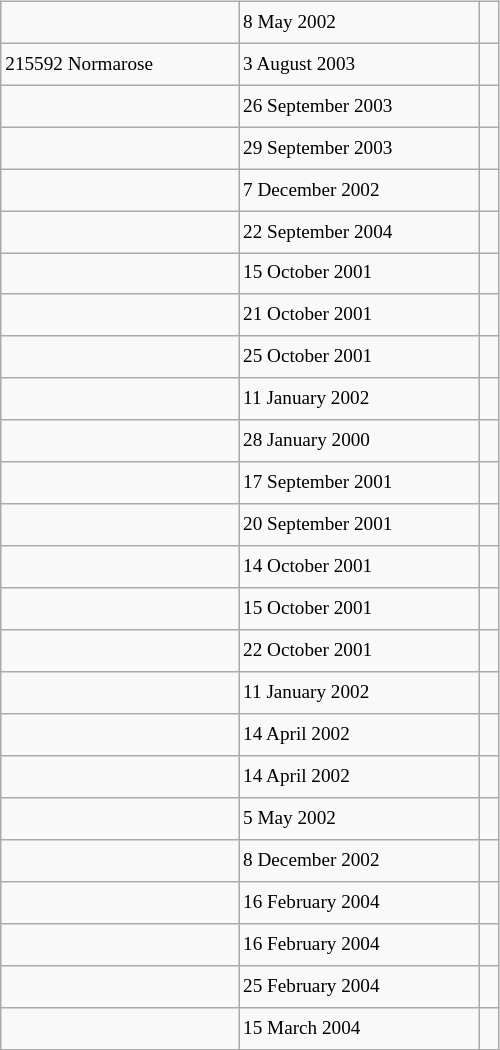<table class="wikitable" style="font-size: 80%; float: left; width: 26em; margin-right: 1em; height: 700px">
<tr>
<td></td>
<td>8 May 2002</td>
<td></td>
</tr>
<tr>
<td>215592 Normarose</td>
<td>3 August 2003</td>
<td> </td>
</tr>
<tr>
<td></td>
<td>26 September 2003</td>
<td></td>
</tr>
<tr>
<td></td>
<td>29 September 2003</td>
<td></td>
</tr>
<tr>
<td></td>
<td>7 December 2002</td>
<td></td>
</tr>
<tr>
<td></td>
<td>22 September 2004</td>
<td></td>
</tr>
<tr>
<td></td>
<td>15 October 2001</td>
<td></td>
</tr>
<tr>
<td></td>
<td>21 October 2001</td>
<td></td>
</tr>
<tr>
<td></td>
<td>25 October 2001</td>
<td></td>
</tr>
<tr>
<td></td>
<td>11 January 2002</td>
<td></td>
</tr>
<tr>
<td></td>
<td>28 January 2000</td>
<td></td>
</tr>
<tr>
<td></td>
<td>17 September 2001</td>
<td></td>
</tr>
<tr>
<td></td>
<td>20 September 2001</td>
<td></td>
</tr>
<tr>
<td></td>
<td>14 October 2001</td>
<td></td>
</tr>
<tr>
<td></td>
<td>15 October 2001</td>
<td></td>
</tr>
<tr>
<td></td>
<td>22 October 2001</td>
<td></td>
</tr>
<tr>
<td></td>
<td>11 January 2002</td>
<td></td>
</tr>
<tr>
<td></td>
<td>14 April 2002</td>
<td></td>
</tr>
<tr>
<td></td>
<td>14 April 2002</td>
<td></td>
</tr>
<tr>
<td></td>
<td>5 May 2002</td>
<td></td>
</tr>
<tr>
<td></td>
<td>8 December 2002</td>
<td></td>
</tr>
<tr>
<td></td>
<td>16 February 2004</td>
<td></td>
</tr>
<tr>
<td></td>
<td>16 February 2004</td>
<td></td>
</tr>
<tr>
<td></td>
<td>25 February 2004</td>
<td></td>
</tr>
<tr>
<td></td>
<td>15 March 2004</td>
<td></td>
</tr>
</table>
